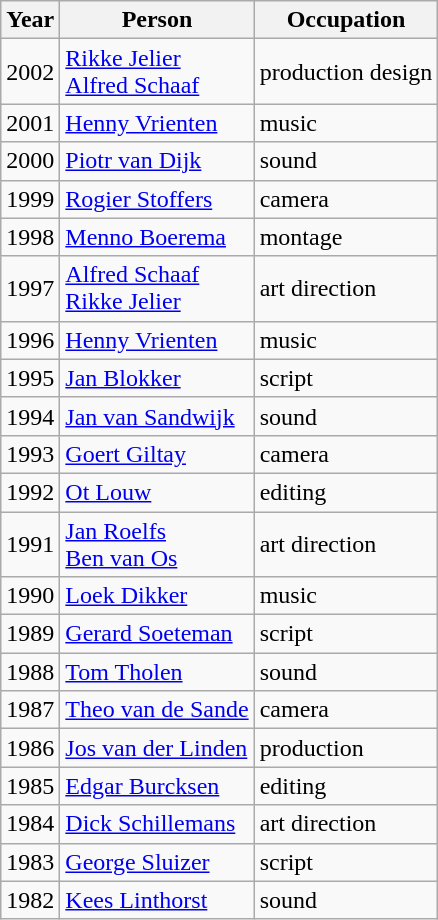<table class="wikitable">
<tr>
<th>Year</th>
<th>Person</th>
<th>Occupation</th>
</tr>
<tr>
<td>2002</td>
<td><a href='#'>Rikke Jelier</a><br><a href='#'>Alfred Schaaf</a></td>
<td>production design</td>
</tr>
<tr>
<td>2001</td>
<td><a href='#'>Henny Vrienten</a></td>
<td>music</td>
</tr>
<tr>
<td>2000</td>
<td><a href='#'>Piotr van Dijk</a></td>
<td>sound</td>
</tr>
<tr>
<td>1999</td>
<td><a href='#'>Rogier Stoffers</a></td>
<td>camera</td>
</tr>
<tr>
<td>1998</td>
<td><a href='#'>Menno Boerema</a></td>
<td>montage</td>
</tr>
<tr>
<td>1997</td>
<td><a href='#'>Alfred Schaaf</a><br><a href='#'>Rikke Jelier</a></td>
<td>art direction</td>
</tr>
<tr>
<td>1996</td>
<td><a href='#'>Henny Vrienten</a></td>
<td>music</td>
</tr>
<tr>
<td>1995</td>
<td><a href='#'>Jan Blokker</a></td>
<td>script</td>
</tr>
<tr>
<td>1994</td>
<td><a href='#'>Jan van Sandwijk</a></td>
<td>sound</td>
</tr>
<tr>
<td>1993</td>
<td><a href='#'>Goert Giltay</a></td>
<td>camera</td>
</tr>
<tr>
<td>1992</td>
<td><a href='#'>Ot Louw</a></td>
<td>editing</td>
</tr>
<tr>
<td>1991</td>
<td><a href='#'>Jan Roelfs</a><br><a href='#'>Ben van Os</a></td>
<td>art direction</td>
</tr>
<tr>
<td>1990</td>
<td><a href='#'>Loek Dikker</a></td>
<td>music</td>
</tr>
<tr>
<td>1989</td>
<td><a href='#'>Gerard Soeteman</a></td>
<td>script</td>
</tr>
<tr>
<td>1988</td>
<td><a href='#'>Tom Tholen</a></td>
<td>sound</td>
</tr>
<tr>
<td>1987</td>
<td><a href='#'>Theo van de Sande</a></td>
<td>camera</td>
</tr>
<tr>
<td>1986</td>
<td><a href='#'>Jos van der Linden</a></td>
<td>production</td>
</tr>
<tr>
<td>1985</td>
<td><a href='#'>Edgar Burcksen</a></td>
<td>editing</td>
</tr>
<tr>
<td>1984</td>
<td><a href='#'>Dick Schillemans</a></td>
<td>art direction</td>
</tr>
<tr>
<td>1983</td>
<td><a href='#'>George Sluizer</a></td>
<td>script</td>
</tr>
<tr>
<td>1982</td>
<td><a href='#'>Kees Linthorst</a></td>
<td>sound</td>
</tr>
</table>
